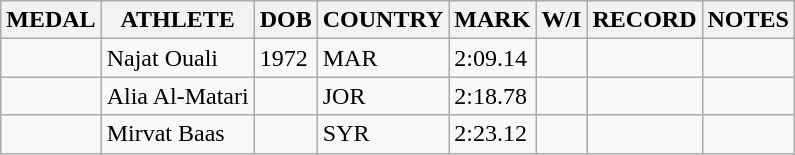<table class="wikitable">
<tr>
<th>MEDAL</th>
<th>ATHLETE</th>
<th>DOB</th>
<th>COUNTRY</th>
<th>MARK</th>
<th>W/I</th>
<th>RECORD</th>
<th>NOTES</th>
</tr>
<tr>
<td></td>
<td>Najat Ouali</td>
<td>1972</td>
<td>MAR</td>
<td>2:09.14</td>
<td></td>
<td></td>
<td></td>
</tr>
<tr>
<td></td>
<td>Alia Al-Matari</td>
<td></td>
<td>JOR</td>
<td>2:18.78</td>
<td></td>
<td></td>
<td></td>
</tr>
<tr>
<td></td>
<td>Mirvat Baas</td>
<td></td>
<td>SYR</td>
<td>2:23.12</td>
<td></td>
<td></td>
<td></td>
</tr>
</table>
